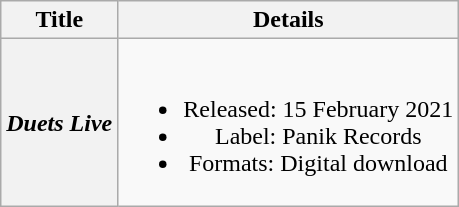<table class="wikitable plainrowheaders" style="text-align:center;">
<tr>
<th scope="col">Title</th>
<th scope="col">Details</th>
</tr>
<tr>
<th scope="row"><em>Duets Live</em><br></th>
<td><br><ul><li>Released: 15 February 2021</li><li>Label: Panik Records</li><li>Formats: Digital download</li></ul></td>
</tr>
</table>
